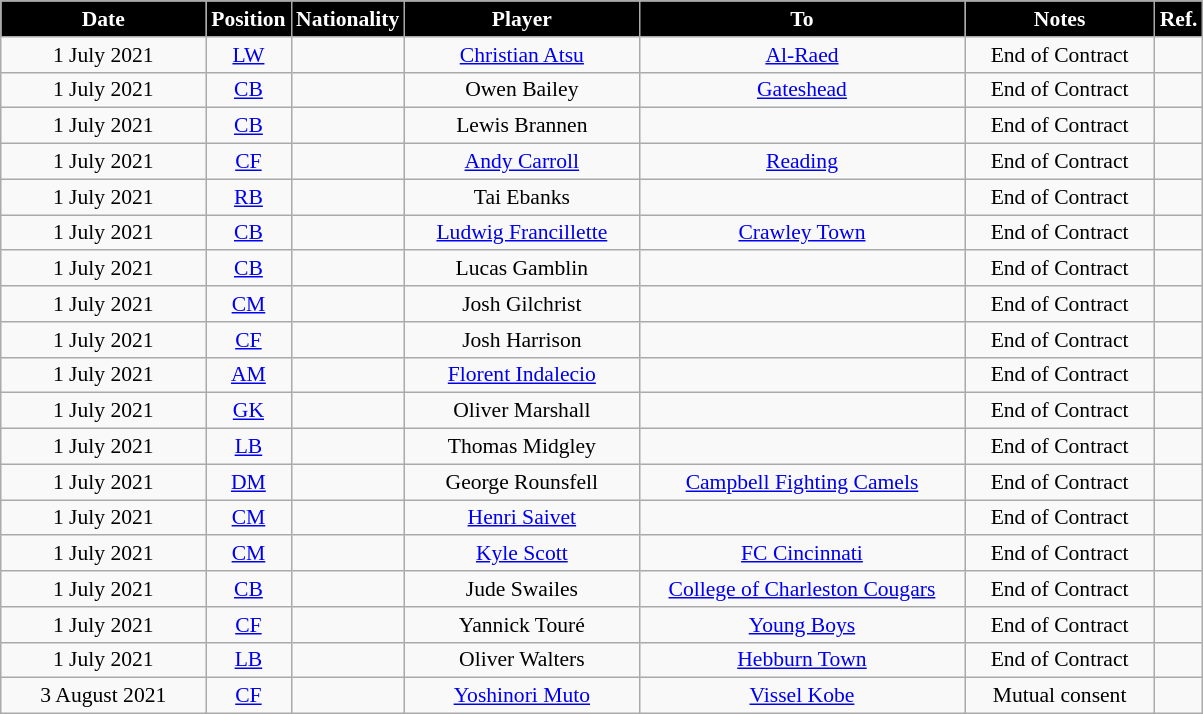<table class="wikitable" style="text-align:center;font-size:90%">
<tr>
<th style="background:black;color:#FFFFFF;width:130px">Date</th>
<th style="background:black;color:#FFFFFF;width:50px">Position</th>
<th style="background:black;color:#FFFFFF;width:50px">Nationality</th>
<th style="background:black;color:#FFFFFF;width:150px">Player</th>
<th style="background:black;color:#FFFFFF;width:210px">To</th>
<th style="background:black;color:#FFFFFF;width:120px">Notes</th>
<th style="background:black;color:#FFFFFF;width:25px">Ref.</th>
</tr>
<tr>
<td>1 July 2021</td>
<td><a href='#'>LW</a></td>
<td></td>
<td><a href='#'>Christian Atsu</a></td>
<td> <a href='#'>Al-Raed</a></td>
<td>End of Contract</td>
<td></td>
</tr>
<tr>
<td>1 July 2021</td>
<td><a href='#'>CB</a></td>
<td></td>
<td>Owen Bailey</td>
<td> <a href='#'>Gateshead</a></td>
<td>End of Contract</td>
<td></td>
</tr>
<tr>
<td>1 July 2021</td>
<td><a href='#'>CB</a></td>
<td></td>
<td>Lewis Brannen</td>
<td></td>
<td>End of Contract</td>
<td></td>
</tr>
<tr>
<td>1 July 2021</td>
<td><a href='#'>CF</a></td>
<td></td>
<td><a href='#'>Andy Carroll</a></td>
<td> <a href='#'>Reading</a></td>
<td>End of Contract</td>
<td></td>
</tr>
<tr>
<td>1 July 2021</td>
<td><a href='#'>RB</a></td>
<td></td>
<td>Tai Ebanks</td>
<td></td>
<td>End of Contract</td>
<td></td>
</tr>
<tr>
<td>1 July 2021</td>
<td><a href='#'>CB</a></td>
<td></td>
<td><a href='#'>Ludwig Francillette</a></td>
<td> <a href='#'>Crawley Town</a></td>
<td>End of Contract</td>
<td></td>
</tr>
<tr>
<td>1 July 2021</td>
<td><a href='#'>CB</a></td>
<td></td>
<td>Lucas Gamblin</td>
<td></td>
<td>End of Contract</td>
<td></td>
</tr>
<tr>
<td>1 July 2021</td>
<td><a href='#'>CM</a></td>
<td></td>
<td>Josh Gilchrist</td>
<td></td>
<td>End of Contract</td>
<td></td>
</tr>
<tr>
<td>1 July 2021</td>
<td><a href='#'>CF</a></td>
<td></td>
<td>Josh Harrison</td>
<td></td>
<td>End of Contract</td>
<td></td>
</tr>
<tr>
<td>1 July 2021</td>
<td><a href='#'>AM</a></td>
<td></td>
<td><a href='#'>Florent Indalecio</a></td>
<td></td>
<td>End of Contract</td>
<td></td>
</tr>
<tr>
<td>1 July 2021</td>
<td><a href='#'>GK</a></td>
<td></td>
<td>Oliver Marshall</td>
<td></td>
<td>End of Contract</td>
<td></td>
</tr>
<tr>
<td>1 July 2021</td>
<td><a href='#'>LB</a></td>
<td></td>
<td>Thomas Midgley</td>
<td></td>
<td>End of Contract</td>
<td></td>
</tr>
<tr>
<td>1 July 2021</td>
<td><a href='#'>DM</a></td>
<td></td>
<td>George Rounsfell</td>
<td> <a href='#'>Campbell Fighting Camels</a></td>
<td>End of Contract</td>
<td></td>
</tr>
<tr>
<td>1 July 2021</td>
<td><a href='#'>CM</a></td>
<td></td>
<td><a href='#'>Henri Saivet</a></td>
<td></td>
<td>End of Contract</td>
<td></td>
</tr>
<tr>
<td>1 July 2021</td>
<td><a href='#'>CM</a></td>
<td></td>
<td><a href='#'>Kyle Scott</a></td>
<td> <a href='#'>FC Cincinnati</a></td>
<td>End of Contract</td>
<td></td>
</tr>
<tr>
<td>1 July 2021</td>
<td><a href='#'>CB</a></td>
<td></td>
<td>Jude Swailes</td>
<td> <a href='#'>College of Charleston Cougars</a></td>
<td>End of Contract</td>
<td></td>
</tr>
<tr>
<td>1 July 2021</td>
<td><a href='#'>CF</a></td>
<td></td>
<td>Yannick Touré</td>
<td> <a href='#'>Young Boys</a></td>
<td>End of Contract</td>
<td></td>
</tr>
<tr>
<td>1 July 2021</td>
<td><a href='#'>LB</a></td>
<td></td>
<td>Oliver Walters</td>
<td> <a href='#'>Hebburn Town</a></td>
<td>End of Contract</td>
<td></td>
</tr>
<tr>
<td>3 August 2021</td>
<td><a href='#'>CF</a></td>
<td></td>
<td><a href='#'>Yoshinori Muto</a></td>
<td> <a href='#'>Vissel Kobe</a></td>
<td>Mutual consent</td>
<td></td>
</tr>
</table>
